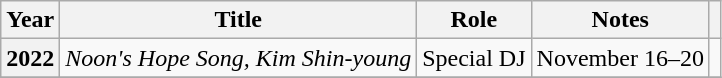<table class="wikitable  plainrowheaders">
<tr>
<th scope="col">Year</th>
<th scope="col">Title</th>
<th scope="col">Role</th>
<th scope="col">Notes</th>
<th scope="col" class="unsortable"></th>
</tr>
<tr>
<th scope="row">2022</th>
<td><em>Noon's Hope Song, Kim Shin-young</em></td>
<td>Special DJ</td>
<td>November 16–20</td>
<td style="text-align:center"></td>
</tr>
<tr>
</tr>
</table>
